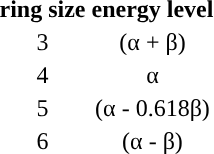<table>
<tr>
<th align="center width="100px">ring size</th>
<th align="center width="100px">energy level</th>
</tr>
<tr>
<td align="center">3</td>
<td align="center">(α + β)</td>
</tr>
<tr>
<td align="center">4</td>
<td align="center">α</td>
</tr>
<tr>
<td align="center">5</td>
<td align="center">(α - 0.618β)</td>
</tr>
<tr>
<td align="center">6</td>
<td align="center">(α - β)</td>
</tr>
</table>
